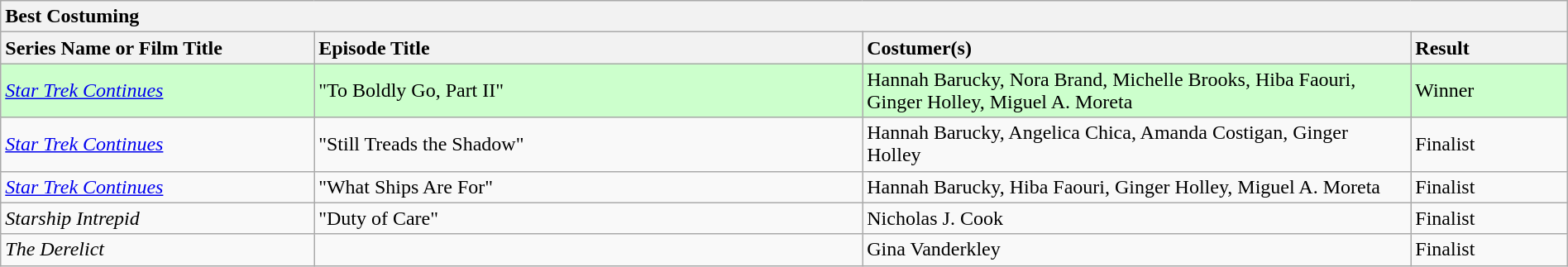<table class="wikitable" width=100%>
<tr>
<th colspan="4" ! style="text-align:left;">Best Costuming</th>
</tr>
<tr>
<th style="text-align:left; width: 20%;"><strong>Series Name or Film Title</strong></th>
<th style="text-align:left; width: 35%;"><strong>Episode Title</strong></th>
<th style="text-align:left; width: 35%;"><strong>Costumer(s)</strong></th>
<th style="text-align:left; width: 10%;"><strong>Result</strong></th>
</tr>
<tr style="background-color:#ccffcc;">
<td><em><a href='#'>Star Trek Continues</a></em></td>
<td>"To Boldly Go, Part II"</td>
<td>Hannah Barucky, Nora Brand, Michelle Brooks, Hiba Faouri, Ginger Holley, Miguel A. Moreta</td>
<td>Winner</td>
</tr>
<tr>
<td><em><a href='#'>Star Trek Continues</a></em></td>
<td>"Still Treads the Shadow"</td>
<td>Hannah Barucky, Angelica Chica, Amanda Costigan, Ginger Holley</td>
<td>Finalist</td>
</tr>
<tr>
<td><em><a href='#'>Star Trek Continues</a></em></td>
<td>"What Ships Are For"</td>
<td>Hannah Barucky, Hiba Faouri, Ginger Holley, Miguel A. Moreta</td>
<td>Finalist</td>
</tr>
<tr>
<td><em>Starship Intrepid</em></td>
<td>"Duty of Care"</td>
<td>Nicholas J. Cook</td>
<td>Finalist</td>
</tr>
<tr>
<td><em>The Derelict</em></td>
<td></td>
<td>Gina Vanderkley</td>
<td>Finalist</td>
</tr>
</table>
